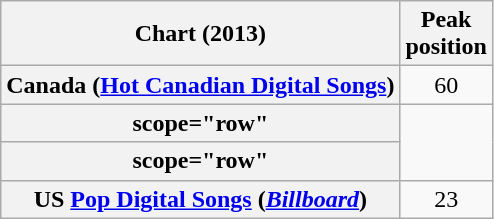<table class="wikitable sortable plainrowheaders">
<tr>
<th>Chart (2013)</th>
<th>Peak<br>position</th>
</tr>
<tr>
<th scope="row">Canada (<a href='#'>Hot Canadian Digital Songs</a>)</th>
<td align=center>60</td>
</tr>
<tr>
<th>scope="row"</th>
</tr>
<tr>
<th>scope="row"</th>
</tr>
<tr>
<th scope="row">US <a href='#'>Pop Digital Songs</a> (<em><a href='#'>Billboard</a></em>)</th>
<td align=center>23</td>
</tr>
</table>
